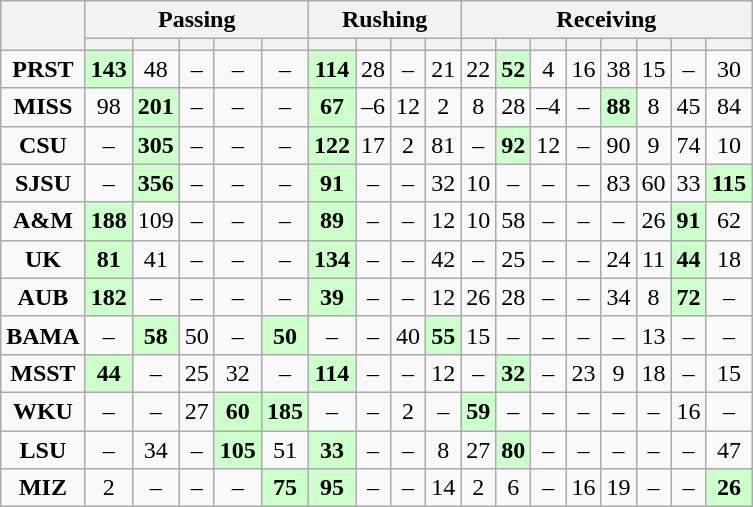<table class="wikitable">
<tr>
<th rowspan=2></th>
<th colspan="5">Passing</th>
<th colspan=4>Rushing</th>
<th colspan=9>Receiving</th>
</tr>
<tr>
<th></th>
<th></th>
<th></th>
<th></th>
<th></th>
<th></th>
<th></th>
<th></th>
<th></th>
<th></th>
<th></th>
<th></th>
<th></th>
<th></th>
<th></th>
<th></th>
<th></th>
</tr>
<tr style="text-align:center">
<td style=><strong>PRST</strong></td>
<td style="background:#ccffcc"><strong>143</strong></td>
<td>48</td>
<td>–</td>
<td>–</td>
<td>–</td>
<td style="background:#ccffcc"><strong>114</strong></td>
<td>28</td>
<td>–</td>
<td>21</td>
<td>22</td>
<td style="background:#ccffcc"><strong>52</strong></td>
<td>4</td>
<td>16</td>
<td>38</td>
<td>15</td>
<td>–</td>
<td>30</td>
</tr>
<tr style="text-align:center">
<td style=><strong>MISS</strong></td>
<td>98</td>
<td style="background:#ccffcc"><strong>201</strong></td>
<td>–</td>
<td>–</td>
<td>–</td>
<td style="background:#ccffcc"><strong>67</strong></td>
<td>–6</td>
<td>12</td>
<td>2</td>
<td>8</td>
<td>28</td>
<td>–4</td>
<td>–</td>
<td style="background:#ccffcc"><strong>88</strong></td>
<td>8</td>
<td>45</td>
<td>84</td>
</tr>
<tr style="text-align:center">
<td style=><strong>CSU</strong></td>
<td>–</td>
<td style="background:#ccffcc"><strong>305</strong></td>
<td>–</td>
<td>–</td>
<td>–</td>
<td style="background:#ccffcc"><strong>122</strong></td>
<td>17</td>
<td>2</td>
<td>81</td>
<td>–</td>
<td style="background:#ccffcc"><strong>92</strong></td>
<td>12</td>
<td>–</td>
<td>90</td>
<td>9</td>
<td>74</td>
<td>10</td>
</tr>
<tr style="text-align:center">
<td style=><strong>SJSU</strong></td>
<td>–</td>
<td style="background:#ccffcc"><strong>356</strong></td>
<td>–</td>
<td>–</td>
<td>–</td>
<td style="background:#ccffcc"><strong>91</strong></td>
<td>–</td>
<td>–</td>
<td>32</td>
<td>10</td>
<td>–</td>
<td>–</td>
<td>–</td>
<td>83</td>
<td>60</td>
<td>33</td>
<td style="background:#ccffcc"><strong>115</strong></td>
</tr>
<tr style="text-align:center">
<td style=><strong>A&M</strong></td>
<td style="background:#ccffcc"><strong>188</strong></td>
<td>109</td>
<td>–</td>
<td>–</td>
<td>–</td>
<td style="background:#ccffcc"><strong>89</strong></td>
<td>–</td>
<td>–</td>
<td>12</td>
<td>10</td>
<td>58</td>
<td>–</td>
<td>–</td>
<td>–</td>
<td>26</td>
<td style="background:#ccffcc"><strong>91</strong></td>
<td>62</td>
</tr>
<tr style="text-align:center">
<td style=><strong>UK</strong></td>
<td style="background:#ccffcc"><strong>81</strong></td>
<td>41</td>
<td>–</td>
<td>–</td>
<td>–</td>
<td style="background:#ccffcc"><strong>134</strong></td>
<td>–</td>
<td>–</td>
<td>42</td>
<td>–</td>
<td>25</td>
<td>–</td>
<td>–</td>
<td>24</td>
<td>11</td>
<td style="background:#ccffcc"><strong>44</strong></td>
<td>18</td>
</tr>
<tr style="text-align:center">
<td style=><strong>AUB</strong></td>
<td style="background:#ccffcc"><strong>182</strong></td>
<td>–</td>
<td>–</td>
<td>–</td>
<td>–</td>
<td style="background:#ccffcc"><strong>39</strong></td>
<td>–</td>
<td>–</td>
<td –>12</td>
<td>26</td>
<td>28</td>
<td>–</td>
<td>–</td>
<td>34</td>
<td>8</td>
<td style="background:#ccffcc"><strong>72</strong></td>
<td>–</td>
</tr>
<tr style="text-align:center">
<td style=><strong>BAMA</strong></td>
<td>–</td>
<td style="background:#ccffcc"><strong>58</strong></td>
<td>50</td>
<td>–</td>
<td style="background:#ccffcc"><strong>50</strong></td>
<td>–</td>
<td>–</td>
<td>40</td>
<td style="background:#ccffcc"><strong>55</strong></td>
<td>15</td>
<td>–</td>
<td>–</td>
<td>–</td>
<td>–</td>
<td>13</td>
<td>–</td>
<td>–</td>
</tr>
<tr style="text-align:center">
<td style=><strong>MSST</strong></td>
<td style="background:#ccffcc"><strong>44</strong></td>
<td>–</td>
<td>25</td>
<td>32</td>
<td>–</td>
<td style="background:#ccffcc"><strong>114</strong></td>
<td>–</td>
<td>–</td>
<td>12</td>
<td>–</td>
<td style="background:#ccffcc"><strong>32</strong></td>
<td>–</td>
<td>23</td>
<td>9</td>
<td>18</td>
<td>–</td>
<td>15</td>
</tr>
<tr style="text-align:center">
<td style=><strong>WKU</strong></td>
<td>–</td>
<td>–</td>
<td>27</td>
<td style="background:#ccffcc"><strong>60</strong></td>
<td style="background:#ccffcc"><strong>185</strong></td>
<td>–</td>
<td>–</td>
<td>2</td>
<td>–</td>
<td style="background:#ccffcc"><strong>59</strong></td>
<td>–</td>
<td>–</td>
<td>–</td>
<td>–</td>
<td>–</td>
<td>16</td>
<td>–</td>
</tr>
<tr style="text-align:center">
<td style=><strong>LSU</strong></td>
<td>–</td>
<td>34</td>
<td>–</td>
<td style="background:#ccffcc"><strong>105</strong></td>
<td>51</td>
<td style="background:#ccffcc"><strong>33</strong></td>
<td>–</td>
<td>–</td>
<td>8</td>
<td>27</td>
<td style="background:#ccffcc"><strong>80</strong></td>
<td>–</td>
<td>–</td>
<td>–</td>
<td>–</td>
<td>–</td>
<td>47</td>
</tr>
<tr style="text-align:center">
<td style=><strong>MIZ</strong></td>
<td>2</td>
<td>–</td>
<td>–</td>
<td>–</td>
<td style="background:#ccffcc"><strong>75</strong></td>
<td style="background:#ccffcc"><strong>95</strong></td>
<td>–</td>
<td>–</td>
<td>14</td>
<td>2</td>
<td>6</td>
<td>–</td>
<td>16</td>
<td>19</td>
<td>–</td>
<td>–</td>
<td style="background:#ccffcc"><strong>26</strong></td>
</tr>
</table>
